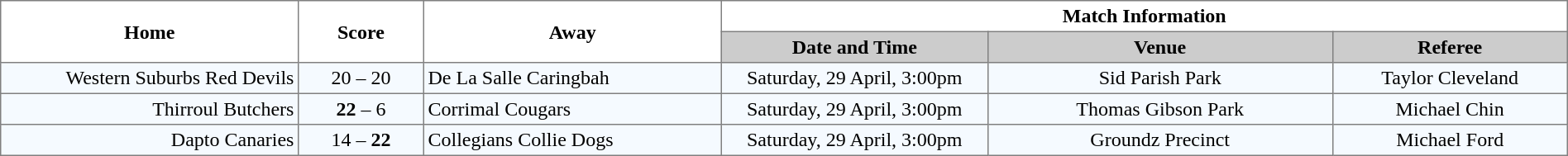<table width="100%" cellspacing="0" cellpadding="3" border="1" style="border-collapse:collapse;  text-align:center;">
<tr>
<th rowspan="2" width="19%">Home</th>
<th rowspan="2" width="8%">Score</th>
<th rowspan="2" width="19%">Away</th>
<th colspan="3">Match Information</th>
</tr>
<tr style="background:#CCCCCC">
<th width="17%">Date and Time</th>
<th width="22%">Venue</th>
<th width="50%">Referee</th>
</tr>
<tr style="text-align:center; background:#f5faff;">
<td align="right">Western Suburbs Red Devils </td>
<td>20 – 20</td>
<td align="left"> De La Salle Caringbah</td>
<td>Saturday, 29 April, 3:00pm</td>
<td>Sid Parish Park</td>
<td>Taylor Cleveland</td>
</tr>
<tr style="text-align:center; background:#f5faff;">
<td align="right">Thirroul Butchers </td>
<td><strong>22</strong> – 6</td>
<td align="left"> Corrimal Cougars</td>
<td>Saturday, 29 April, 3:00pm</td>
<td>Thomas Gibson Park</td>
<td>Michael Chin</td>
</tr>
<tr style="text-align:center; background:#f5faff;">
<td align="right">Dapto Canaries </td>
<td>14 – <strong>22</strong></td>
<td align="left"> Collegians Collie Dogs</td>
<td>Saturday, 29 April, 3:00pm</td>
<td>Groundz Precinct</td>
<td>Michael Ford</td>
</tr>
</table>
